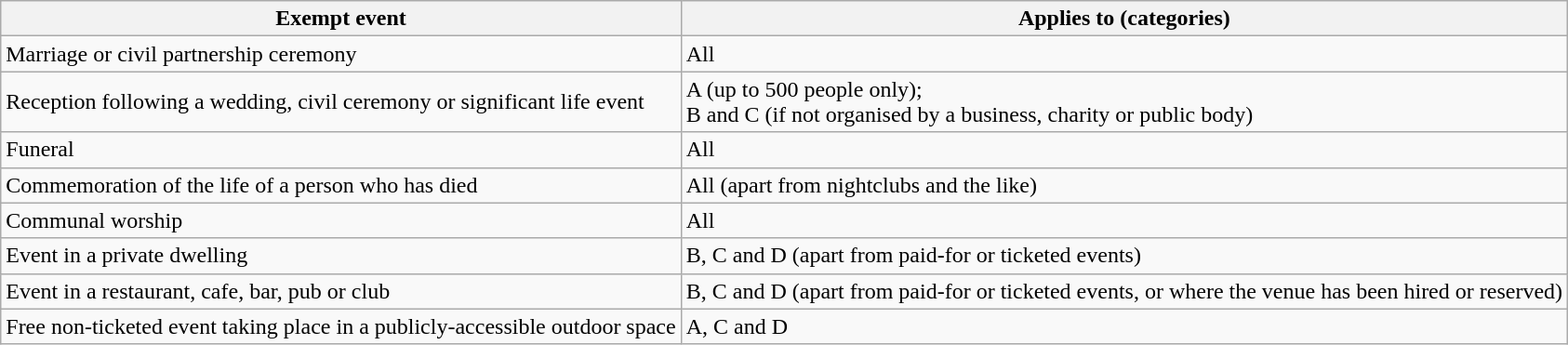<table class="wikitable">
<tr>
<th>Exempt event</th>
<th>Applies to (categories)</th>
</tr>
<tr>
<td>Marriage or civil partnership ceremony</td>
<td>All</td>
</tr>
<tr>
<td>Reception following a wedding, civil ceremony or significant life event</td>
<td>A (up to 500 people only);<br>B and C (if not organised by a business, charity or public body)</td>
</tr>
<tr>
<td>Funeral</td>
<td>All</td>
</tr>
<tr>
<td>Commemoration of the life of a person who has died</td>
<td>All (apart from nightclubs and the like)</td>
</tr>
<tr>
<td>Communal worship</td>
<td>All</td>
</tr>
<tr>
<td>Event in a private dwelling</td>
<td>B, C and D (apart from paid-for or ticketed events)</td>
</tr>
<tr>
<td>Event in a restaurant, cafe, bar, pub or club</td>
<td>B, C and D (apart from paid-for or ticketed events, or where the venue has been hired or reserved)</td>
</tr>
<tr>
<td>Free non-ticketed event taking place in a publicly-accessible outdoor space</td>
<td>A, C and D</td>
</tr>
</table>
